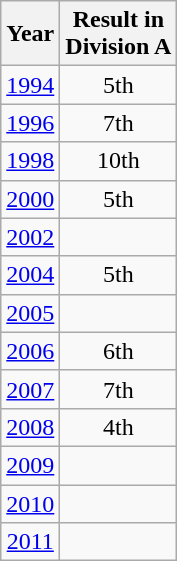<table class="wikitable" style="text-align:center">
<tr>
<th>Year</th>
<th>Result in<br>Division A</th>
</tr>
<tr>
<td><a href='#'>1994</a></td>
<td>5th</td>
</tr>
<tr>
<td><a href='#'>1996</a></td>
<td>7th</td>
</tr>
<tr>
<td><a href='#'>1998</a></td>
<td>10th</td>
</tr>
<tr>
<td><a href='#'>2000</a></td>
<td>5th</td>
</tr>
<tr>
<td><a href='#'>2002</a></td>
<td></td>
</tr>
<tr>
<td><a href='#'>2004</a></td>
<td>5th</td>
</tr>
<tr>
<td><a href='#'>2005</a></td>
<td></td>
</tr>
<tr>
<td><a href='#'>2006</a></td>
<td>6th</td>
</tr>
<tr>
<td><a href='#'>2007</a></td>
<td>7th</td>
</tr>
<tr>
<td><a href='#'>2008</a></td>
<td>4th</td>
</tr>
<tr>
<td><a href='#'>2009</a></td>
<td></td>
</tr>
<tr>
<td><a href='#'>2010</a></td>
<td></td>
</tr>
<tr>
<td><a href='#'>2011</a></td>
<td></td>
</tr>
</table>
